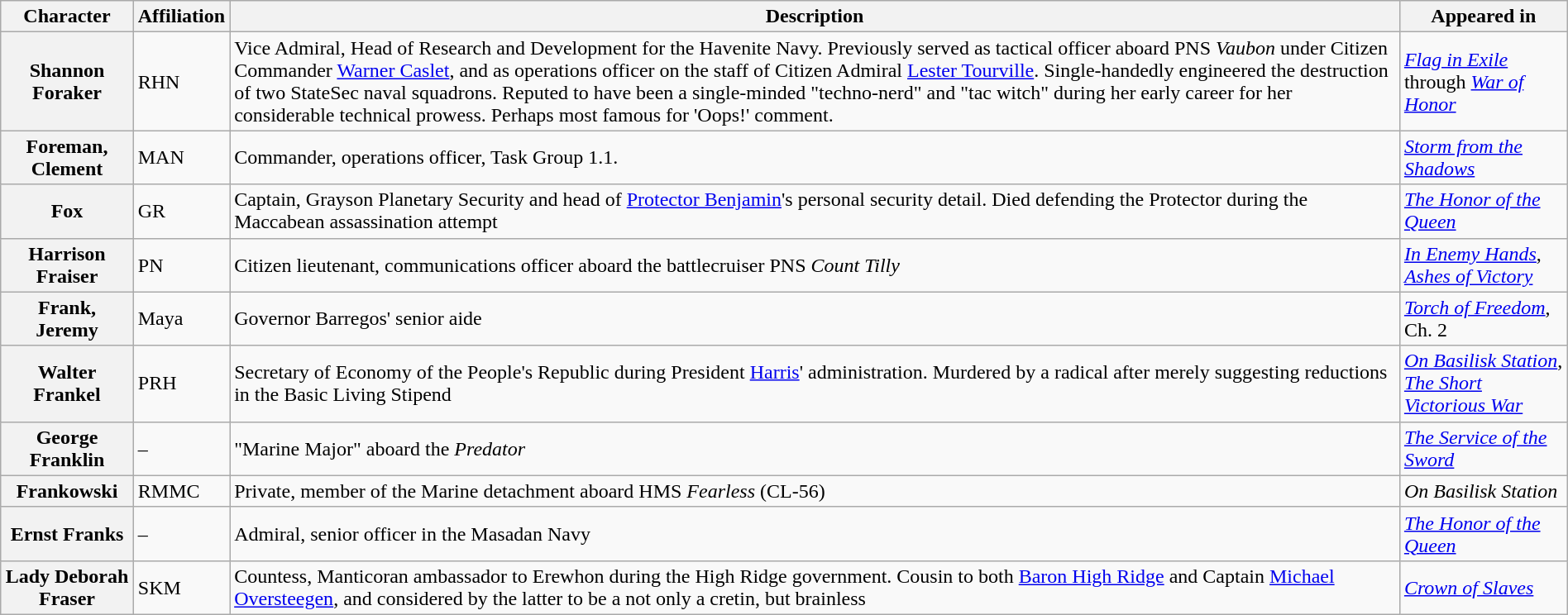<table class="wikitable" style="width: 100%">
<tr>
<th>Character</th>
<th>Affiliation</th>
<th>Description</th>
<th>Appeared in</th>
</tr>
<tr>
<th>Shannon Foraker</th>
<td>RHN</td>
<td>Vice Admiral, Head of Research and Development for the Havenite Navy. Previously served as tactical officer aboard PNS <em>Vaubon</em> under Citizen Commander <a href='#'>Warner Caslet</a>, and as operations officer on the staff of Citizen Admiral <a href='#'>Lester Tourville</a>. Single-handedly engineered the destruction of two StateSec naval squadrons. Reputed to have been a single-minded "techno-nerd" and "tac witch" during her early career for her considerable technical prowess. Perhaps most famous for 'Oops!' comment.</td>
<td><em><a href='#'>Flag in Exile</a></em> through <em><a href='#'>War of Honor</a></em></td>
</tr>
<tr>
<th>Foreman, Clement</th>
<td>MAN</td>
<td>Commander, operations officer, Task Group 1.1.</td>
<td><em><a href='#'>Storm from the Shadows</a></em></td>
</tr>
<tr>
<th>Fox</th>
<td>GR</td>
<td>Captain, Grayson Planetary Security and head of <a href='#'>Protector Benjamin</a>'s personal security detail. Died defending the Protector during the Maccabean assassination attempt</td>
<td><em><a href='#'>The Honor of the Queen</a></em></td>
</tr>
<tr>
<th>Harrison Fraiser</th>
<td>PN</td>
<td>Citizen lieutenant, communications officer aboard the battlecruiser PNS <em>Count Tilly</em></td>
<td><em><a href='#'>In Enemy Hands</a></em>, <em><a href='#'>Ashes of Victory</a></em></td>
</tr>
<tr>
<th>Frank, Jeremy</th>
<td>Maya<br></td>
<td>Governor Barregos' senior aide</td>
<td><em><a href='#'>Torch of Freedom</a></em>, Ch. 2</td>
</tr>
<tr>
<th>Walter Frankel</th>
<td>PRH</td>
<td>Secretary of Economy of the People's Republic during President <a href='#'>Harris</a>' administration. Murdered by a radical after merely suggesting reductions in the Basic Living Stipend</td>
<td><em><a href='#'>On Basilisk Station</a></em>, <em><a href='#'>The Short Victorious War</a></em></td>
</tr>
<tr>
<th>George Franklin</th>
<td>–</td>
<td>"Marine Major" aboard the <em>Predator</em></td>
<td><em><a href='#'>The Service of the Sword</a></em></td>
</tr>
<tr>
<th>Frankowski</th>
<td>RMMC</td>
<td>Private, member of the Marine detachment aboard HMS <em>Fearless</em> (CL-56)</td>
<td><em>On Basilisk Station</em></td>
</tr>
<tr>
<th>Ernst Franks</th>
<td>–</td>
<td>Admiral, senior officer in the Masadan Navy</td>
<td><em><a href='#'>The Honor of the Queen</a></em></td>
</tr>
<tr>
<th>Lady Deborah Fraser</th>
<td>SKM</td>
<td>Countess, Manticoran ambassador to Erewhon during the High Ridge government. Cousin to both <a href='#'>Baron High Ridge</a> and Captain <a href='#'>Michael Oversteegen</a>, and considered by the latter to be a not only a cretin, but brainless</td>
<td><em><a href='#'>Crown of Slaves</a></em></td>
</tr>
</table>
